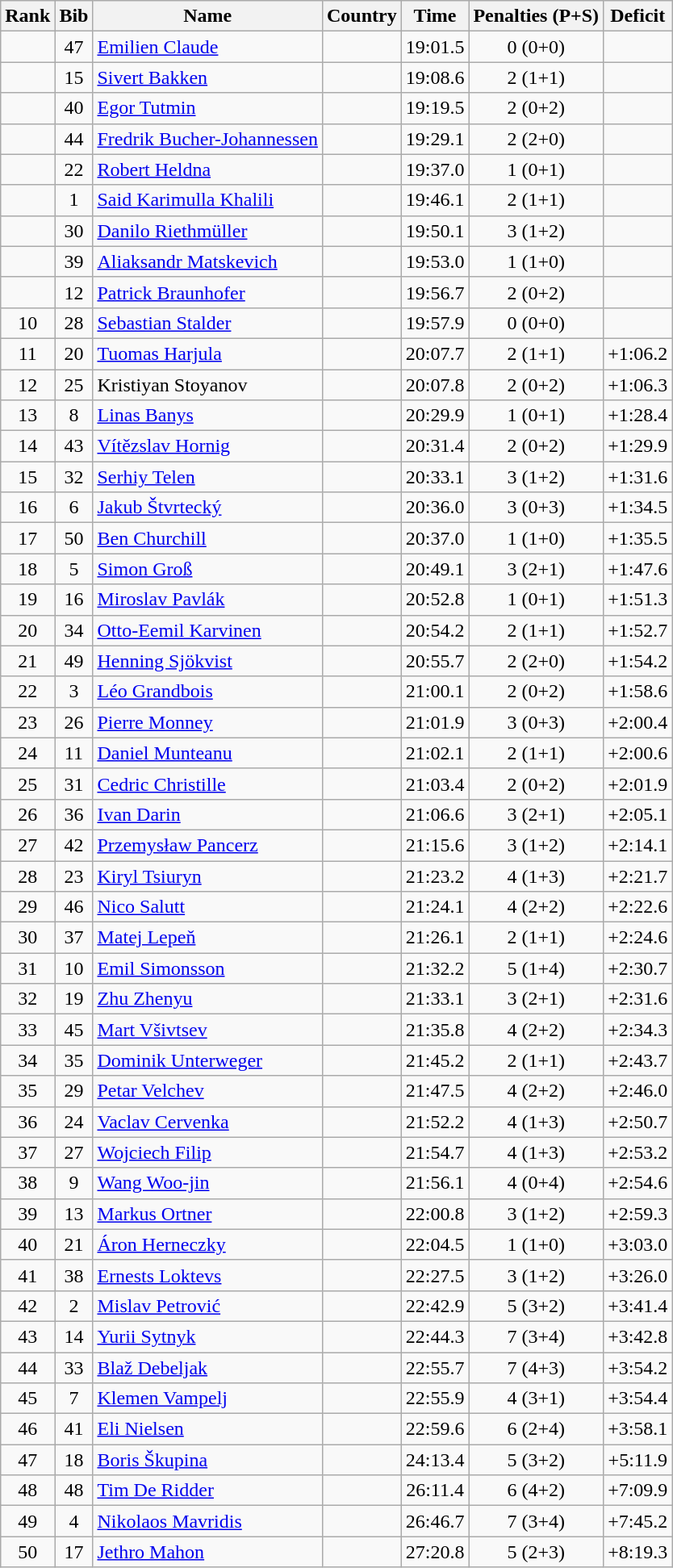<table class="wikitable sortable" style="text-align:center">
<tr>
<th>Rank</th>
<th>Bib</th>
<th>Name</th>
<th>Country</th>
<th>Time</th>
<th>Penalties (P+S)</th>
<th>Deficit</th>
</tr>
<tr>
<td></td>
<td>47</td>
<td align=left><a href='#'>Emilien Claude</a></td>
<td align=left></td>
<td>19:01.5</td>
<td>0 (0+0)</td>
<td></td>
</tr>
<tr>
<td></td>
<td>15</td>
<td align=left><a href='#'>Sivert Bakken</a></td>
<td align=left></td>
<td>19:08.6</td>
<td>2 (1+1)</td>
<td></td>
</tr>
<tr>
<td></td>
<td>40</td>
<td align=left><a href='#'>Egor Tutmin</a></td>
<td align=left></td>
<td>19:19.5</td>
<td>2 (0+2)</td>
<td></td>
</tr>
<tr>
<td></td>
<td>44</td>
<td align=left><a href='#'>Fredrik Bucher-Johannessen</a></td>
<td align=left></td>
<td>19:29.1</td>
<td>2 (2+0)</td>
<td></td>
</tr>
<tr>
<td></td>
<td>22</td>
<td align=left><a href='#'>Robert Heldna</a></td>
<td align=left></td>
<td>19:37.0</td>
<td>1 (0+1)</td>
<td></td>
</tr>
<tr>
<td></td>
<td>1</td>
<td align=left><a href='#'>Said Karimulla Khalili</a></td>
<td align=left></td>
<td>19:46.1</td>
<td>2 (1+1)</td>
<td></td>
</tr>
<tr>
<td></td>
<td>30</td>
<td align=left><a href='#'>Danilo Riethmüller</a></td>
<td align=left></td>
<td>19:50.1</td>
<td>3 (1+2)</td>
<td></td>
</tr>
<tr>
<td></td>
<td>39</td>
<td align=left><a href='#'>Aliaksandr Matskevich</a></td>
<td align=left></td>
<td>19:53.0</td>
<td>1 (1+0)</td>
<td></td>
</tr>
<tr>
<td></td>
<td>12</td>
<td align=left><a href='#'>Patrick Braunhofer</a></td>
<td align=left></td>
<td>19:56.7</td>
<td>2 (0+2)</td>
<td></td>
</tr>
<tr>
<td>10</td>
<td>28</td>
<td align=left><a href='#'>Sebastian Stalder</a></td>
<td align=left></td>
<td>19:57.9</td>
<td>0 (0+0)</td>
<td></td>
</tr>
<tr>
<td>11</td>
<td>20</td>
<td align=left><a href='#'>Tuomas Harjula</a></td>
<td align=left></td>
<td>20:07.7</td>
<td>2 (1+1)</td>
<td>+1:06.2</td>
</tr>
<tr>
<td>12</td>
<td>25</td>
<td align=left>Kristiyan Stoyanov</td>
<td align=left></td>
<td>20:07.8</td>
<td>2 (0+2)</td>
<td>+1:06.3</td>
</tr>
<tr>
<td>13</td>
<td>8</td>
<td align=left><a href='#'>Linas Banys</a></td>
<td align=left></td>
<td>20:29.9</td>
<td>1 (0+1)</td>
<td>+1:28.4</td>
</tr>
<tr>
<td>14</td>
<td>43</td>
<td align=left><a href='#'>Vítězslav Hornig</a></td>
<td align=left></td>
<td>20:31.4</td>
<td>2 (0+2)</td>
<td>+1:29.9</td>
</tr>
<tr>
<td>15</td>
<td>32</td>
<td align=left><a href='#'>Serhiy Telen</a></td>
<td align=left></td>
<td>20:33.1</td>
<td>3 (1+2)</td>
<td>+1:31.6</td>
</tr>
<tr>
<td>16</td>
<td>6</td>
<td align=left><a href='#'>Jakub Štvrtecký</a></td>
<td align=left></td>
<td>20:36.0</td>
<td>3 (0+3)</td>
<td>+1:34.5</td>
</tr>
<tr>
<td>17</td>
<td>50</td>
<td align=left><a href='#'>Ben Churchill</a></td>
<td align=left></td>
<td>20:37.0</td>
<td>1 (1+0)</td>
<td>+1:35.5</td>
</tr>
<tr>
<td>18</td>
<td>5</td>
<td align=left><a href='#'>Simon Groß</a></td>
<td align=left></td>
<td>20:49.1</td>
<td>3 (2+1)</td>
<td>+1:47.6</td>
</tr>
<tr>
<td>19</td>
<td>16</td>
<td align=left><a href='#'>Miroslav Pavlák</a></td>
<td align=left></td>
<td>20:52.8</td>
<td>1 (0+1)</td>
<td>+1:51.3</td>
</tr>
<tr>
<td>20</td>
<td>34</td>
<td align=left><a href='#'>Otto-Eemil Karvinen</a></td>
<td align=left></td>
<td>20:54.2</td>
<td>2 (1+1)</td>
<td>+1:52.7</td>
</tr>
<tr>
<td>21</td>
<td>49</td>
<td align=left><a href='#'>Henning Sjökvist</a></td>
<td align=left></td>
<td>20:55.7</td>
<td>2 (2+0)</td>
<td>+1:54.2</td>
</tr>
<tr>
<td>22</td>
<td>3</td>
<td align=left><a href='#'>Léo Grandbois</a></td>
<td align=left></td>
<td>21:00.1</td>
<td>2 (0+2)</td>
<td>+1:58.6</td>
</tr>
<tr>
<td>23</td>
<td>26</td>
<td align=left><a href='#'>Pierre Monney</a></td>
<td align=left></td>
<td>21:01.9</td>
<td>3 (0+3)</td>
<td>+2:00.4</td>
</tr>
<tr>
<td>24</td>
<td>11</td>
<td align=left><a href='#'>Daniel Munteanu</a></td>
<td align=left></td>
<td>21:02.1</td>
<td>2 (1+1)</td>
<td>+2:00.6</td>
</tr>
<tr>
<td>25</td>
<td>31</td>
<td align=left><a href='#'>Cedric Christille</a></td>
<td align=left></td>
<td>21:03.4</td>
<td>2 (0+2)</td>
<td>+2:01.9</td>
</tr>
<tr>
<td>26</td>
<td>36</td>
<td align=left><a href='#'>Ivan Darin</a></td>
<td align=left></td>
<td>21:06.6</td>
<td>3 (2+1)</td>
<td>+2:05.1</td>
</tr>
<tr>
<td>27</td>
<td>42</td>
<td align=left><a href='#'>Przemysław Pancerz</a></td>
<td align=left></td>
<td>21:15.6</td>
<td>3 (1+2)</td>
<td>+2:14.1</td>
</tr>
<tr>
<td>28</td>
<td>23</td>
<td align=left><a href='#'>Kiryl Tsiuryn</a></td>
<td align=left></td>
<td>21:23.2</td>
<td>4 (1+3)</td>
<td>+2:21.7</td>
</tr>
<tr>
<td>29</td>
<td>46</td>
<td align=left><a href='#'>Nico Salutt</a></td>
<td align=left></td>
<td>21:24.1</td>
<td>4 (2+2)</td>
<td>+2:22.6</td>
</tr>
<tr>
<td>30</td>
<td>37</td>
<td align=left><a href='#'>Matej Lepeň</a></td>
<td align=left></td>
<td>21:26.1</td>
<td>2 (1+1)</td>
<td>+2:24.6</td>
</tr>
<tr>
<td>31</td>
<td>10</td>
<td align=left><a href='#'>Emil Simonsson</a></td>
<td align=left></td>
<td>21:32.2</td>
<td>5 (1+4)</td>
<td>+2:30.7</td>
</tr>
<tr>
<td>32</td>
<td>19</td>
<td align=left><a href='#'>Zhu Zhenyu</a></td>
<td align=left></td>
<td>21:33.1</td>
<td>3 (2+1)</td>
<td>+2:31.6</td>
</tr>
<tr>
<td>33</td>
<td>45</td>
<td align=left><a href='#'>Mart Všivtsev</a></td>
<td align=left></td>
<td>21:35.8</td>
<td>4 (2+2)</td>
<td>+2:34.3</td>
</tr>
<tr>
<td>34</td>
<td>35</td>
<td align=left><a href='#'>Dominik Unterweger</a></td>
<td align=left></td>
<td>21:45.2</td>
<td>2 (1+1)</td>
<td>+2:43.7</td>
</tr>
<tr>
<td>35</td>
<td>29</td>
<td align=left><a href='#'>Petar Velchev</a></td>
<td align=left></td>
<td>21:47.5</td>
<td>4 (2+2)</td>
<td>+2:46.0</td>
</tr>
<tr>
<td>36</td>
<td>24</td>
<td align=left><a href='#'>Vaclav Cervenka</a></td>
<td align=left></td>
<td>21:52.2</td>
<td>4 (1+3)</td>
<td>+2:50.7</td>
</tr>
<tr>
<td>37</td>
<td>27</td>
<td align=left><a href='#'>Wojciech Filip</a></td>
<td align=left></td>
<td>21:54.7</td>
<td>4 (1+3)</td>
<td>+2:53.2</td>
</tr>
<tr>
<td>38</td>
<td>9</td>
<td align=left><a href='#'>Wang Woo-jin</a></td>
<td align=left></td>
<td>21:56.1</td>
<td>4 (0+4)</td>
<td>+2:54.6</td>
</tr>
<tr>
<td>39</td>
<td>13</td>
<td align=left><a href='#'>Markus Ortner</a></td>
<td align=left></td>
<td>22:00.8</td>
<td>3 (1+2)</td>
<td>+2:59.3</td>
</tr>
<tr>
<td>40</td>
<td>21</td>
<td align=left><a href='#'>Áron Herneczky</a></td>
<td align=left></td>
<td>22:04.5</td>
<td>1 (1+0)</td>
<td>+3:03.0</td>
</tr>
<tr>
<td>41</td>
<td>38</td>
<td align=left><a href='#'>Ernests Loktevs</a></td>
<td align=left></td>
<td>22:27.5</td>
<td>3 (1+2)</td>
<td>+3:26.0</td>
</tr>
<tr>
<td>42</td>
<td>2</td>
<td align=left><a href='#'>Mislav Petrović</a></td>
<td align=left></td>
<td>22:42.9</td>
<td>5 (3+2)</td>
<td>+3:41.4</td>
</tr>
<tr>
<td>43</td>
<td>14</td>
<td align=left><a href='#'>Yurii Sytnyk</a></td>
<td align=left></td>
<td>22:44.3</td>
<td>7 (3+4)</td>
<td>+3:42.8</td>
</tr>
<tr>
<td>44</td>
<td>33</td>
<td align=left><a href='#'>Blaž Debeljak</a></td>
<td align=left></td>
<td>22:55.7</td>
<td>7 (4+3)</td>
<td>+3:54.2</td>
</tr>
<tr>
<td>45</td>
<td>7</td>
<td align=left><a href='#'>Klemen Vampelj</a></td>
<td align=left></td>
<td>22:55.9</td>
<td>4 (3+1)</td>
<td>+3:54.4</td>
</tr>
<tr>
<td>46</td>
<td>41</td>
<td align=left><a href='#'>Eli Nielsen</a></td>
<td align=left></td>
<td>22:59.6</td>
<td>6 (2+4)</td>
<td>+3:58.1</td>
</tr>
<tr>
<td>47</td>
<td>18</td>
<td align=left><a href='#'>Boris Škupina</a></td>
<td align=left></td>
<td>24:13.4</td>
<td>5 (3+2)</td>
<td>+5:11.9</td>
</tr>
<tr>
<td>48</td>
<td>48</td>
<td align=left><a href='#'>Tim De Ridder</a></td>
<td align=left></td>
<td>26:11.4</td>
<td>6 (4+2)</td>
<td>+7:09.9</td>
</tr>
<tr>
<td>49</td>
<td>4</td>
<td align=left><a href='#'>Nikolaos Mavridis</a></td>
<td align=left></td>
<td>26:46.7</td>
<td>7 (3+4)</td>
<td>+7:45.2</td>
</tr>
<tr>
<td>50</td>
<td>17</td>
<td align=left><a href='#'>Jethro Mahon</a></td>
<td align=left></td>
<td>27:20.8</td>
<td>5 (2+3)</td>
<td>+8:19.3</td>
</tr>
</table>
